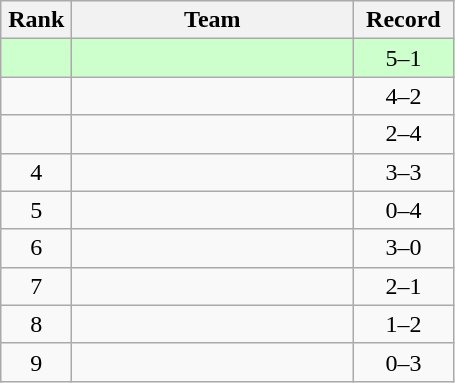<table class="wikitable" style="text-align: center;">
<tr>
<th width=40>Rank</th>
<th width=180>Team</th>
<th width=60>Record</th>
</tr>
<tr bgcolor="#ccffcc">
<td></td>
<td align=left></td>
<td>5–1</td>
</tr>
<tr>
<td></td>
<td align=left></td>
<td>4–2</td>
</tr>
<tr>
<td></td>
<td align=left></td>
<td>2–4</td>
</tr>
<tr>
<td>4</td>
<td align=left></td>
<td>3–3</td>
</tr>
<tr>
<td>5</td>
<td align=left></td>
<td>0–4</td>
</tr>
<tr>
<td>6</td>
<td align=left></td>
<td>3–0</td>
</tr>
<tr>
<td>7</td>
<td align=left></td>
<td>2–1</td>
</tr>
<tr>
<td>8</td>
<td align=left></td>
<td>1–2</td>
</tr>
<tr>
<td>9</td>
<td align=left></td>
<td>0–3</td>
</tr>
</table>
